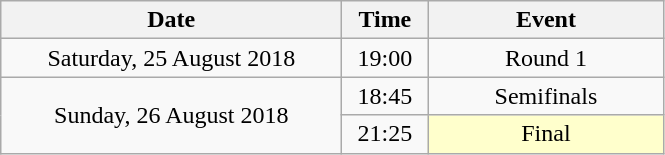<table class = "wikitable" style="text-align:center;">
<tr>
<th width=220>Date</th>
<th width=50>Time</th>
<th width=150>Event</th>
</tr>
<tr>
<td>Saturday, 25 August 2018</td>
<td>19:00</td>
<td>Round 1</td>
</tr>
<tr>
<td rowspan=2>Sunday, 26 August 2018</td>
<td>18:45</td>
<td>Semifinals</td>
</tr>
<tr>
<td>21:25</td>
<td bgcolor=ffffcc>Final</td>
</tr>
</table>
